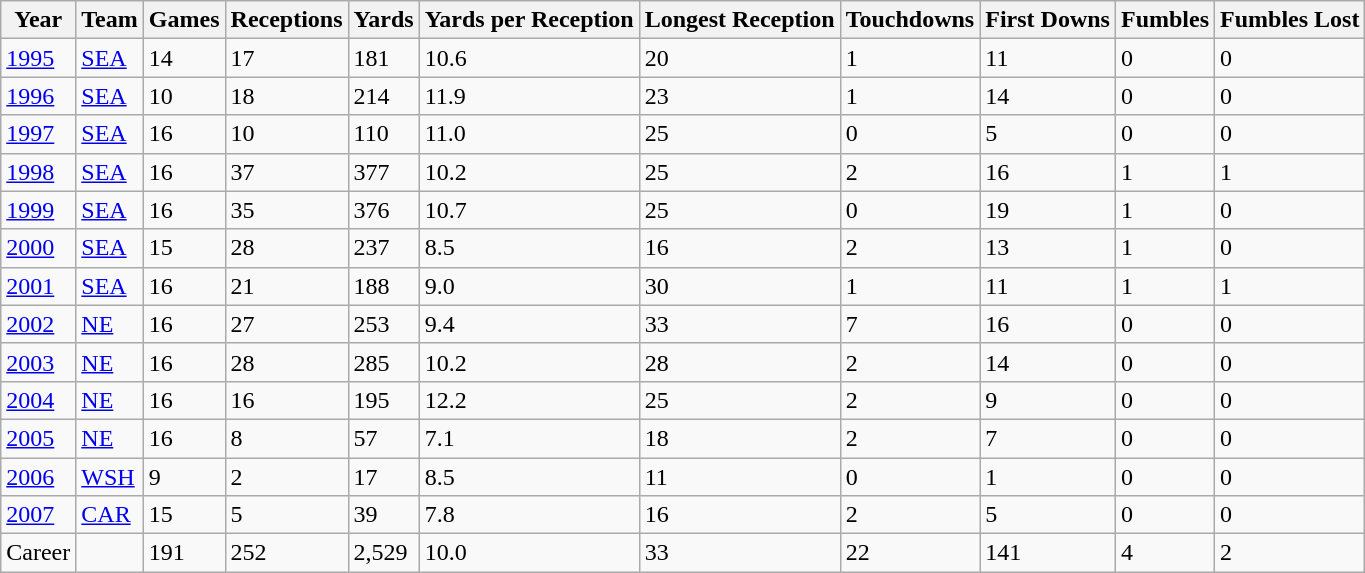<table class="wikitable">
<tr>
<th>Year</th>
<th>Team</th>
<th>Games</th>
<th>Receptions</th>
<th>Yards</th>
<th>Yards per Reception</th>
<th>Longest Reception</th>
<th>Touchdowns</th>
<th>First Downs</th>
<th>Fumbles</th>
<th>Fumbles Lost</th>
</tr>
<tr>
<td><a href='#'>1995</a></td>
<td><a href='#'>SEA</a></td>
<td>14</td>
<td>17</td>
<td>181</td>
<td>10.6</td>
<td>20</td>
<td>1</td>
<td>11</td>
<td>0</td>
<td>0</td>
</tr>
<tr>
<td><a href='#'>1996</a></td>
<td><a href='#'>SEA</a></td>
<td>10</td>
<td>18</td>
<td>214</td>
<td>11.9</td>
<td>23</td>
<td>1</td>
<td>14</td>
<td>0</td>
<td>0</td>
</tr>
<tr>
<td><a href='#'>1997</a></td>
<td><a href='#'>SEA</a></td>
<td>16</td>
<td>10</td>
<td>110</td>
<td>11.0</td>
<td>25</td>
<td>0</td>
<td>5</td>
<td>0</td>
<td>0</td>
</tr>
<tr>
<td><a href='#'>1998</a></td>
<td><a href='#'>SEA</a></td>
<td>16</td>
<td>37</td>
<td>377</td>
<td>10.2</td>
<td>25</td>
<td>2</td>
<td>16</td>
<td>1</td>
<td>1</td>
</tr>
<tr>
<td><a href='#'>1999</a></td>
<td><a href='#'>SEA</a></td>
<td>16</td>
<td>35</td>
<td>376</td>
<td>10.7</td>
<td>25</td>
<td>0</td>
<td>19</td>
<td>1</td>
<td>0</td>
</tr>
<tr>
<td><a href='#'>2000</a></td>
<td><a href='#'>SEA</a></td>
<td>15</td>
<td>28</td>
<td>237</td>
<td>8.5</td>
<td>16</td>
<td>2</td>
<td>13</td>
<td>1</td>
<td>0</td>
</tr>
<tr>
<td><a href='#'>2001</a></td>
<td><a href='#'>SEA</a></td>
<td>16</td>
<td>21</td>
<td>188</td>
<td>9.0</td>
<td>30</td>
<td>1</td>
<td>11</td>
<td>1</td>
<td>1</td>
</tr>
<tr>
<td><a href='#'>2002</a></td>
<td><a href='#'>NE</a></td>
<td>16</td>
<td>27</td>
<td>253</td>
<td>9.4</td>
<td>33</td>
<td>7</td>
<td>16</td>
<td>0</td>
<td>0</td>
</tr>
<tr>
<td><a href='#'>2003</a></td>
<td><a href='#'>NE</a></td>
<td>16</td>
<td>28</td>
<td>285</td>
<td>10.2</td>
<td>28</td>
<td>2</td>
<td>14</td>
<td>0</td>
<td>0</td>
</tr>
<tr>
<td><a href='#'>2004</a></td>
<td><a href='#'>NE</a></td>
<td>16</td>
<td>16</td>
<td>195</td>
<td>12.2</td>
<td>25</td>
<td>2</td>
<td>9</td>
<td>0</td>
<td>0</td>
</tr>
<tr>
<td><a href='#'>2005</a></td>
<td><a href='#'>NE</a></td>
<td>16</td>
<td>8</td>
<td>57</td>
<td>7.1</td>
<td>18</td>
<td>2</td>
<td>7</td>
<td>0</td>
<td>0</td>
</tr>
<tr>
<td><a href='#'>2006</a></td>
<td><a href='#'>WSH</a></td>
<td>9</td>
<td>2</td>
<td>17</td>
<td>8.5</td>
<td>11</td>
<td>0</td>
<td>1</td>
<td>0</td>
<td>0</td>
</tr>
<tr>
<td><a href='#'>2007</a></td>
<td><a href='#'>CAR</a></td>
<td>15</td>
<td>5</td>
<td>39</td>
<td>7.8</td>
<td>16</td>
<td>2</td>
<td>5</td>
<td>0</td>
<td>0</td>
</tr>
<tr>
<td>Career</td>
<td></td>
<td>191</td>
<td>252</td>
<td>2,529</td>
<td>10.0</td>
<td>33</td>
<td>22</td>
<td>141</td>
<td>4</td>
<td>2</td>
</tr>
</table>
